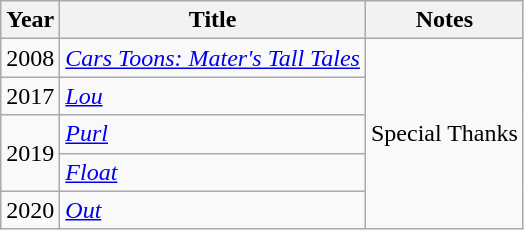<table class="wikitable">
<tr>
<th>Year</th>
<th>Title</th>
<th>Notes</th>
</tr>
<tr>
<td>2008</td>
<td><em><a href='#'>Cars Toons: Mater's Tall Tales</a></em></td>
<td rowspan="5">Special Thanks</td>
</tr>
<tr>
<td>2017</td>
<td><em><a href='#'>Lou</a></em></td>
</tr>
<tr>
<td rowspan=2>2019</td>
<td><em><a href='#'>Purl</a></em></td>
</tr>
<tr>
<td><em><a href='#'>Float</a></em></td>
</tr>
<tr>
<td>2020</td>
<td><em><a href='#'>Out</a></em></td>
</tr>
</table>
